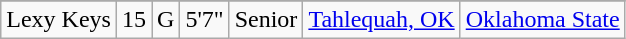<table class="wikitable sortable" border="1" style="text-align: center;">
<tr align=center>
</tr>
<tr>
<td>Lexy Keys</td>
<td>15</td>
<td>G</td>
<td>5'7"</td>
<td>Senior</td>
<td><a href='#'>Tahlequah, OK</a></td>
<td><a href='#'>Oklahoma State</a></td>
</tr>
</table>
